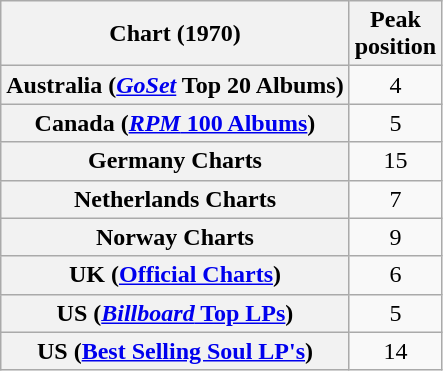<table class="wikitable plainrowheaders sortable" style="text-align:center;" border="1">
<tr>
<th scope="col">Chart (1970)</th>
<th scope="col">Peak<br>position</th>
</tr>
<tr>
<th scope="row">Australia (<em><a href='#'>GoSet</a></em> Top 20 Albums)</th>
<td>4</td>
</tr>
<tr>
<th scope="row">Canada (<a href='#'><em>RPM</em> 100 Albums</a>)</th>
<td>5</td>
</tr>
<tr>
<th scope="row">Germany Charts</th>
<td>15</td>
</tr>
<tr>
<th scope="row">Netherlands Charts</th>
<td>7</td>
</tr>
<tr>
<th scope="row">Norway Charts</th>
<td>9</td>
</tr>
<tr>
<th scope="row">UK (<a href='#'>Official Charts</a>)</th>
<td>6</td>
</tr>
<tr>
<th scope="row">US (<a href='#'><em>Billboard</em> Top LPs</a>)</th>
<td>5</td>
</tr>
<tr>
<th scope="row">US (<a href='#'>Best Selling Soul LP's</a>)</th>
<td>14</td>
</tr>
</table>
